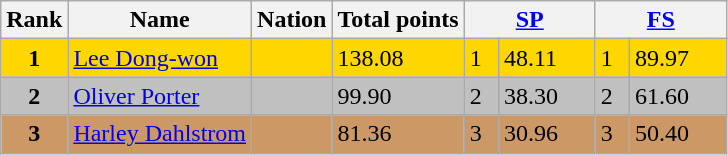<table class="wikitable sortable">
<tr>
<th>Rank</th>
<th>Name</th>
<th>Nation</th>
<th>Total points</th>
<th colspan="2" width="80px"><a href='#'>SP</a></th>
<th colspan="2" width="80px"><a href='#'>FS</a></th>
</tr>
<tr bgcolor="gold">
<td align="center"><strong>1</strong></td>
<td><a href='#'>Lee Dong-won</a></td>
<td></td>
<td>138.08</td>
<td>1</td>
<td>48.11</td>
<td>1</td>
<td>89.97</td>
</tr>
<tr bgcolor="silver">
<td align="center"><strong>2</strong></td>
<td><a href='#'>Oliver Porter</a></td>
<td></td>
<td>99.90</td>
<td>2</td>
<td>38.30</td>
<td>2</td>
<td>61.60</td>
</tr>
<tr bgcolor="cc9966">
<td align="center"><strong>3</strong></td>
<td><a href='#'>Harley Dahlstrom</a></td>
<td></td>
<td>81.36</td>
<td>3</td>
<td>30.96</td>
<td>3</td>
<td>50.40</td>
</tr>
</table>
